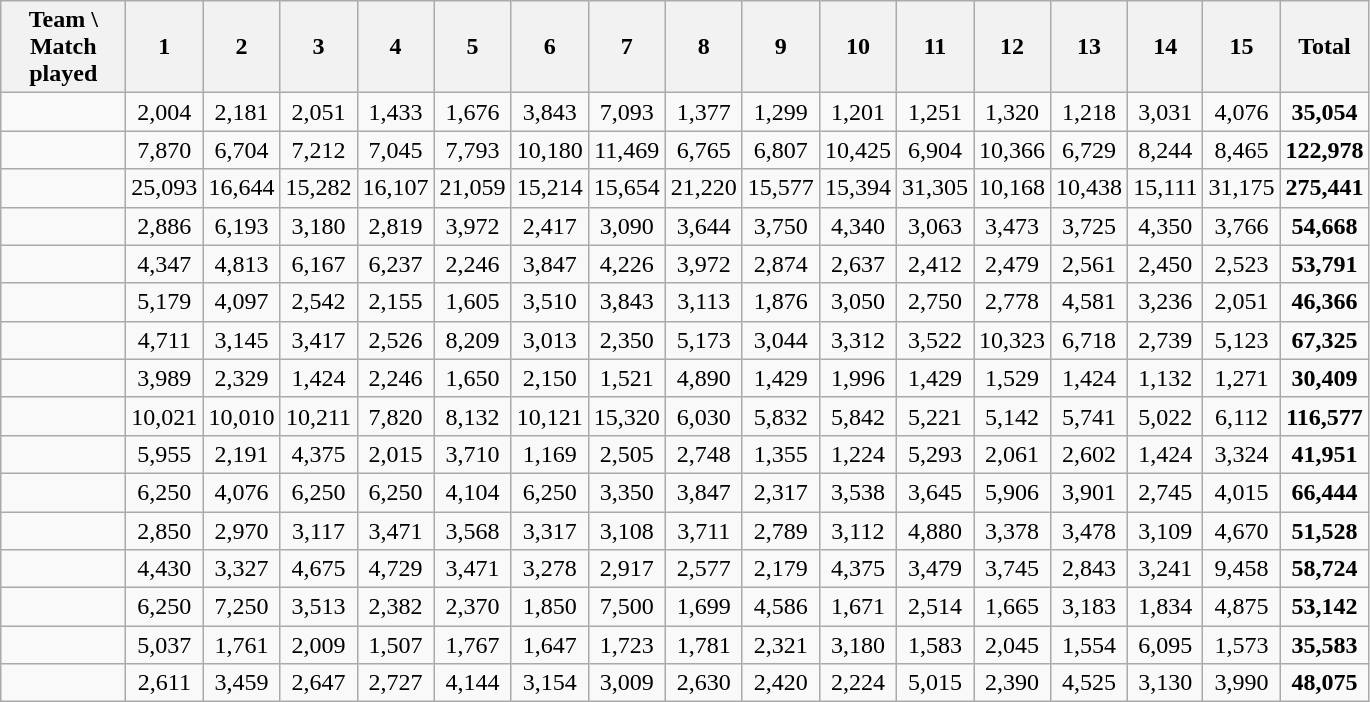<table class="wikitable sortable" style=" text-align:center;">
<tr>
<th style="width:76px;">Team \ Match played</th>
<th align=center>1</th>
<th align=center>2</th>
<th align=center>3</th>
<th align=center>4</th>
<th align=center>5</th>
<th align=center>6</th>
<th align=center>7</th>
<th align=center>8</th>
<th align=center>9</th>
<th align=center>10</th>
<th align=center>11</th>
<th align=center>12</th>
<th align=center>13</th>
<th align=center>14</th>
<th align=center>15</th>
<th align=center>Total</th>
</tr>
<tr align=center>
<td align=left></td>
<td>2,004</td>
<td>2,181</td>
<td>2,051</td>
<td>1,433</td>
<td>1,676</td>
<td>3,843</td>
<td>7,093</td>
<td>1,377</td>
<td>1,299</td>
<td>1,201</td>
<td>1,251</td>
<td>1,320</td>
<td>1,218</td>
<td>3,031</td>
<td>4,076</td>
<td><strong>35,054</strong></td>
</tr>
<tr align=center>
<td align=left></td>
<td>7,870</td>
<td>6,704</td>
<td>7,212</td>
<td>7,045</td>
<td>7,793</td>
<td>10,180</td>
<td>11,469</td>
<td>6,765</td>
<td>6,807</td>
<td>10,425</td>
<td>6,904</td>
<td>10,366</td>
<td>6,729</td>
<td>8,244</td>
<td>8,465</td>
<td><strong>122,978</strong></td>
</tr>
<tr align=center>
<td align=left></td>
<td>25,093</td>
<td>16,644</td>
<td>15,282</td>
<td>16,107</td>
<td>21,059</td>
<td>15,214</td>
<td>15,654</td>
<td>21,220</td>
<td>15,577</td>
<td>15,394</td>
<td>31,305</td>
<td>10,168</td>
<td>10,438</td>
<td>15,111</td>
<td>31,175</td>
<td><strong>275,441</strong></td>
</tr>
<tr align=center>
<td align=left></td>
<td>2,886</td>
<td>6,193</td>
<td>3,180</td>
<td>2,819</td>
<td>3,972</td>
<td>2,417</td>
<td>3,090</td>
<td>3,644</td>
<td>3,750</td>
<td>4,340</td>
<td>3,063</td>
<td>3,473</td>
<td>3,725</td>
<td>4,350</td>
<td>3,766</td>
<td><strong>54,668</strong></td>
</tr>
<tr align=center>
<td align=left></td>
<td>4,347</td>
<td>4,813</td>
<td>6,167</td>
<td>6,237</td>
<td>2,246</td>
<td>3,847</td>
<td>4,226</td>
<td>3,972</td>
<td>2,874</td>
<td>2,637</td>
<td>2,412</td>
<td>2,479</td>
<td>2,561</td>
<td>2,450</td>
<td>2,523</td>
<td><strong>53,791</strong></td>
</tr>
<tr align=center>
<td align=left></td>
<td>5,179</td>
<td>4,097</td>
<td>2,542</td>
<td>2,155</td>
<td>1,605</td>
<td>3,510</td>
<td>3,843</td>
<td>3,113</td>
<td>1,876</td>
<td>3,050</td>
<td>2,750</td>
<td>2,778</td>
<td>4,581</td>
<td>3,236</td>
<td>2,051</td>
<td><strong>46,366</strong></td>
</tr>
<tr align=center>
<td align=left></td>
<td>4,711</td>
<td>3,145</td>
<td>3,417</td>
<td>2,526</td>
<td>8,209</td>
<td>3,013</td>
<td>2,350</td>
<td>5,173</td>
<td>3,044</td>
<td>3,312</td>
<td>3,522</td>
<td>10,323</td>
<td>6,718</td>
<td>2,739</td>
<td>5,123</td>
<td><strong>67,325</strong></td>
</tr>
<tr align=center>
<td align=left></td>
<td>3,989</td>
<td>2,329</td>
<td>1,424</td>
<td>2,246</td>
<td>1,650</td>
<td>2,150</td>
<td>1,521</td>
<td>4,890</td>
<td>1,429</td>
<td>1,996</td>
<td>1,429</td>
<td>1,529</td>
<td>1,424</td>
<td>1,132</td>
<td>1,271</td>
<td><strong>30,409</strong></td>
</tr>
<tr align=center>
<td align=left></td>
<td>10,021</td>
<td>10,010</td>
<td>10,211</td>
<td>7,820</td>
<td>8,132</td>
<td>10,121</td>
<td>15,320</td>
<td>6,030</td>
<td>5,832</td>
<td>5,842</td>
<td>5,221</td>
<td>5,142</td>
<td>5,741</td>
<td>5,022</td>
<td>6,112</td>
<td><strong>116,577</strong></td>
</tr>
<tr align=center>
<td align=left></td>
<td>5,955</td>
<td>2,191</td>
<td>4,375</td>
<td>2,015</td>
<td>3,710</td>
<td>1,169</td>
<td>2,505</td>
<td>2,748</td>
<td>1,355</td>
<td>1,224</td>
<td>5,293</td>
<td>2,061</td>
<td>2,602</td>
<td>1,424</td>
<td>3,324</td>
<td><strong>41,951</strong></td>
</tr>
<tr align=center>
<td align=left></td>
<td>6,250</td>
<td>4,076</td>
<td>6,250</td>
<td>6,250</td>
<td>4,104</td>
<td>6,250</td>
<td>3,350</td>
<td>3,847</td>
<td>2,317</td>
<td>3,538</td>
<td>3,645</td>
<td>5,906</td>
<td>3,901</td>
<td>2,745</td>
<td>4,015</td>
<td><strong>66,444</strong></td>
</tr>
<tr align=center>
<td align=left></td>
<td>2,850</td>
<td>2,970</td>
<td>3,117</td>
<td>3,471</td>
<td>3,568</td>
<td>3,317</td>
<td>3,108</td>
<td>3,711</td>
<td>2,789</td>
<td>3,112</td>
<td>4,880</td>
<td>3,378</td>
<td>3,478</td>
<td>3,109</td>
<td>4,670</td>
<td><strong>51,528</strong></td>
</tr>
<tr align=center>
<td align=left></td>
<td>4,430</td>
<td>3,327</td>
<td>4,675</td>
<td>4,729</td>
<td>3,471</td>
<td>3,278</td>
<td>2,917</td>
<td>2,577</td>
<td>2,179</td>
<td>4,375</td>
<td>3,479</td>
<td>3,745</td>
<td>2,843</td>
<td>3,241</td>
<td>9,458</td>
<td><strong>58,724</strong></td>
</tr>
<tr align=center>
<td align=left></td>
<td>6,250</td>
<td>7,250</td>
<td>3,513</td>
<td>2,382</td>
<td>2,370</td>
<td>1,850</td>
<td>7,500</td>
<td>1,699</td>
<td>4,586</td>
<td>1,671</td>
<td>2,514</td>
<td>1,665</td>
<td>3,183</td>
<td>1,834</td>
<td>4,875</td>
<td><strong>53,142</strong></td>
</tr>
<tr align=center>
<td align=left></td>
<td>5,037</td>
<td>1,761</td>
<td>2,009</td>
<td>1,507</td>
<td>1,767</td>
<td>1,647</td>
<td>1,723</td>
<td>1,781</td>
<td>2,321</td>
<td>3,180</td>
<td>1,583</td>
<td>2,045</td>
<td>1,554</td>
<td>6,095</td>
<td>1,573</td>
<td><strong>35,583</strong></td>
</tr>
<tr align=center>
<td align=left></td>
<td>2,611</td>
<td>3,459</td>
<td>2,647</td>
<td>2,727</td>
<td>4,144</td>
<td>3,154</td>
<td>3,009</td>
<td>2,630</td>
<td>2,420</td>
<td>2,224</td>
<td>5,015</td>
<td>2,390</td>
<td>4,525</td>
<td>3,130</td>
<td>3,990</td>
<td><strong>48,075</strong></td>
</tr>
</table>
